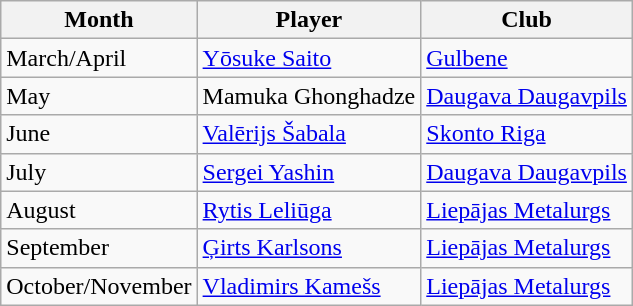<table class="wikitable">
<tr>
<th>Month</th>
<th>Player</th>
<th>Club</th>
</tr>
<tr>
<td>March/April</td>
<td> <a href='#'>Yōsuke Saito</a></td>
<td><a href='#'>Gulbene</a></td>
</tr>
<tr>
<td>May</td>
<td> Mamuka Ghonghadze</td>
<td><a href='#'>Daugava Daugavpils</a></td>
</tr>
<tr>
<td>June</td>
<td> <a href='#'>Valērijs Šabala</a></td>
<td><a href='#'>Skonto Riga</a></td>
</tr>
<tr>
<td>July</td>
<td> <a href='#'>Sergei Yashin</a></td>
<td><a href='#'>Daugava Daugavpils</a></td>
</tr>
<tr>
<td>August</td>
<td> <a href='#'>Rytis Leliūga</a></td>
<td><a href='#'>Liepājas Metalurgs</a></td>
</tr>
<tr>
<td>September</td>
<td> <a href='#'>Ģirts Karlsons</a></td>
<td><a href='#'>Liepājas Metalurgs</a></td>
</tr>
<tr>
<td>October/November</td>
<td> <a href='#'>Vladimirs Kamešs</a></td>
<td><a href='#'>Liepājas Metalurgs</a></td>
</tr>
</table>
